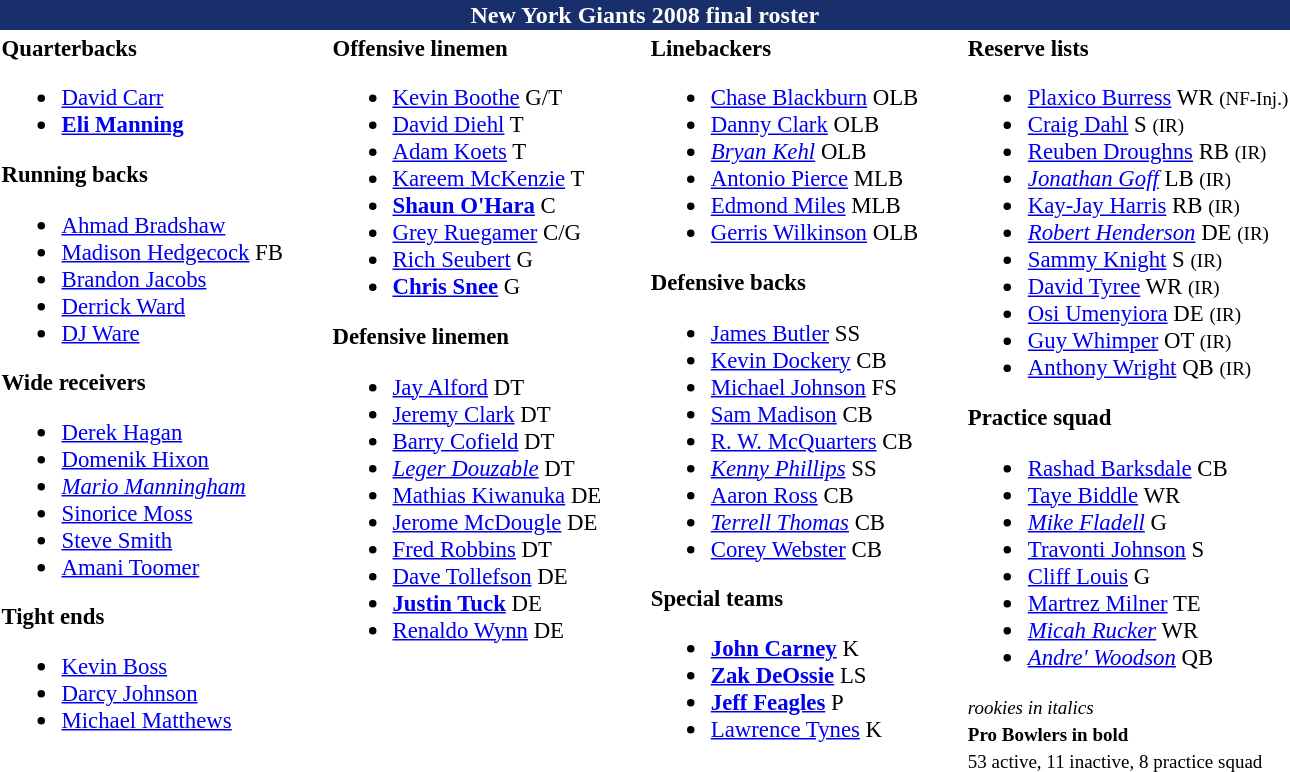<table class="toccolours" style="text-align: left;">
<tr>
<th colspan="9" style="background:#192f6b; color:white; text-align:center;">New York Giants 2008 final roster</th>
</tr>
<tr>
<td style="font-size:95%; vertical-align:top;"><strong>Quarterbacks</strong><br><ul><li> <a href='#'>David Carr</a></li><li> <strong><a href='#'>Eli Manning</a></strong></li></ul><strong>Running backs</strong><ul><li> <a href='#'>Ahmad Bradshaw</a></li><li> <a href='#'>Madison Hedgecock</a> FB</li><li> <a href='#'>Brandon Jacobs</a></li><li> <a href='#'>Derrick Ward</a></li><li> <a href='#'>DJ Ware</a></li></ul><strong>Wide receivers</strong><ul><li> <a href='#'>Derek Hagan</a></li><li> <a href='#'>Domenik Hixon</a></li><li> <em><a href='#'>Mario Manningham</a></em></li><li> <a href='#'>Sinorice Moss</a></li><li> <a href='#'>Steve Smith</a></li><li> <a href='#'>Amani Toomer</a></li></ul><strong>Tight ends</strong><ul><li> <a href='#'>Kevin Boss</a></li><li> <a href='#'>Darcy Johnson</a></li><li> <a href='#'>Michael Matthews</a></li></ul></td>
<td style="width: 25px;"></td>
<td style="font-size:95%; vertical-align:top;"><strong>Offensive linemen</strong><br><ul><li> <a href='#'>Kevin Boothe</a> G/T</li><li> <a href='#'>David Diehl</a> T</li><li> <a href='#'>Adam Koets</a> T</li><li> <a href='#'>Kareem McKenzie</a> T</li><li> <strong><a href='#'>Shaun O'Hara</a></strong> C</li><li> <a href='#'>Grey Ruegamer</a> C/G</li><li> <a href='#'>Rich Seubert</a> G</li><li> <strong><a href='#'>Chris Snee</a></strong> G</li></ul><strong>Defensive linemen</strong><ul><li> <a href='#'>Jay Alford</a> DT</li><li> <a href='#'>Jeremy Clark</a> DT</li><li> <a href='#'>Barry Cofield</a> DT</li><li> <em><a href='#'>Leger Douzable</a></em> DT</li><li> <a href='#'>Mathias Kiwanuka</a> DE</li><li> <a href='#'>Jerome McDougle</a> DE</li><li> <a href='#'>Fred Robbins</a> DT</li><li> <a href='#'>Dave Tollefson</a> DE</li><li> <strong><a href='#'>Justin Tuck</a></strong> DE</li><li> <a href='#'>Renaldo Wynn</a> DE</li></ul></td>
<td style="width: 25px;"></td>
<td style="font-size:95%; vertical-align:top;"><strong>Linebackers</strong><br><ul><li> <a href='#'>Chase Blackburn</a> OLB</li><li> <a href='#'>Danny Clark</a> OLB</li><li> <em><a href='#'>Bryan Kehl</a></em> OLB</li><li> <a href='#'>Antonio Pierce</a> MLB</li><li> <a href='#'>Edmond Miles</a> MLB</li><li> <a href='#'>Gerris Wilkinson</a> OLB</li></ul><strong>Defensive backs</strong><ul><li> <a href='#'>James Butler</a> SS</li><li> <a href='#'>Kevin Dockery</a> CB</li><li> <a href='#'>Michael Johnson</a> FS</li><li> <a href='#'>Sam Madison</a> CB</li><li> <a href='#'>R. W. McQuarters</a> CB</li><li> <em><a href='#'>Kenny Phillips</a></em> SS</li><li> <a href='#'>Aaron Ross</a> CB</li><li> <em><a href='#'>Terrell Thomas</a></em> CB</li><li> <a href='#'>Corey Webster</a> CB</li></ul><strong>Special teams</strong><ul><li> <strong><a href='#'>John Carney</a></strong> K</li><li> <strong><a href='#'>Zak DeOssie</a></strong> LS</li><li> <strong><a href='#'>Jeff Feagles</a></strong> P</li><li> <a href='#'>Lawrence Tynes</a> K</li></ul></td>
<td style="width: 25px;"></td>
<td style="font-size:95%; vertical-align:top;"><strong>Reserve lists</strong><br><ul><li> <a href='#'>Plaxico Burress</a> WR <small>(NF-Inj.)</small> </li><li> <a href='#'>Craig Dahl</a> S <small>(IR)</small> </li><li> <a href='#'>Reuben Droughns</a> RB <small>(IR)</small> </li><li> <em><a href='#'>Jonathan Goff</a></em> LB <small>(IR)</small> </li><li> <a href='#'>Kay-Jay Harris</a> RB <small>(IR)</small> </li><li> <em><a href='#'>Robert Henderson</a></em> DE <small>(IR)</small> </li><li> <a href='#'>Sammy Knight</a> S <small>(IR)</small> </li><li> <a href='#'>David Tyree</a> WR <small>(IR)</small> </li><li> <a href='#'>Osi Umenyiora</a> DE <small>(IR)</small> </li><li> <a href='#'>Guy Whimper</a> OT <small>(IR)</small> </li><li> <a href='#'>Anthony Wright</a> QB <small>(IR)</small> </li></ul><strong>Practice squad</strong><ul><li> <a href='#'>Rashad Barksdale</a> CB</li><li> <a href='#'>Taye Biddle</a> WR</li><li> <em><a href='#'>Mike Fladell</a></em> G</li><li> <a href='#'>Travonti Johnson</a> S</li><li> <a href='#'>Cliff Louis</a> G</li><li> <a href='#'>Martrez Milner</a> TE</li><li> <em><a href='#'>Micah Rucker</a></em> WR</li><li> <em><a href='#'>Andre' Woodson</a></em> QB</li></ul><small><em>rookies in italics</em></small><br>
<small><strong>Pro Bowlers in bold</strong></small><br>
<small>53 active, 11 inactive, 8 practice squad</small></td>
</tr>
</table>
